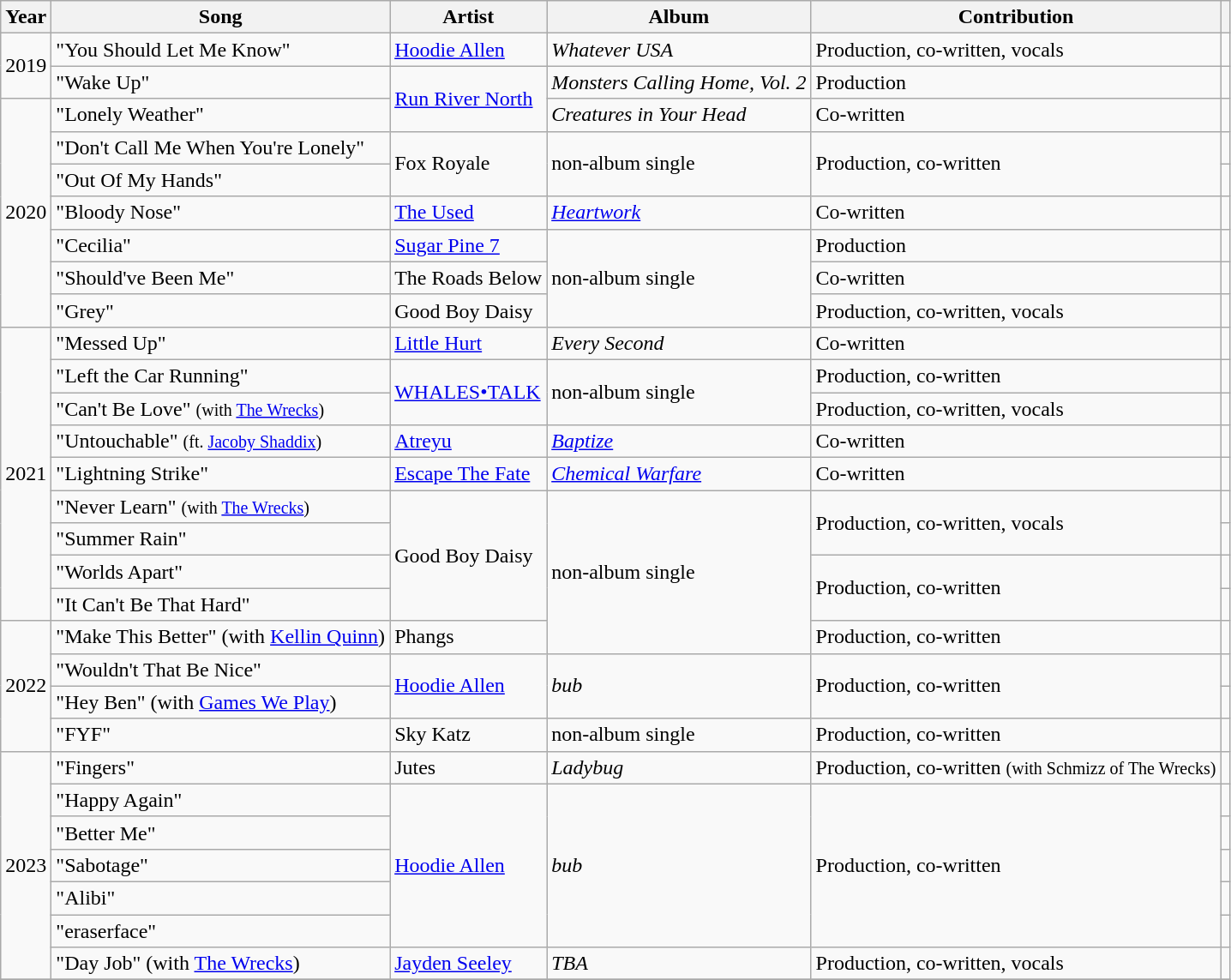<table class="wikitable">
<tr>
<th style="text-align:center;">Year</th>
<th style="text-align:center;">Song</th>
<th style="text-align:center;">Artist</th>
<th style="text-align:center;">Album</th>
<th style="text-align:center;">Contribution</th>
<th scope="col"></th>
</tr>
<tr>
<td rowspan="2">2019</td>
<td>"You Should Let Me Know"</td>
<td><a href='#'>Hoodie Allen</a></td>
<td><em>Whatever USA</em></td>
<td>Production, co-written, vocals</td>
<td></td>
</tr>
<tr>
<td>"Wake Up"</td>
<td rowspan="2"><a href='#'>Run River North</a></td>
<td><em>Monsters Calling Home, Vol. 2</em></td>
<td>Production</td>
<td></td>
</tr>
<tr>
<td rowspan="7">2020</td>
<td>"Lonely Weather"</td>
<td><em>Creatures in Your Head</em></td>
<td>Co-written</td>
<td></td>
</tr>
<tr>
<td>"Don't Call Me When You're Lonely"</td>
<td rowspan="2">Fox Royale</td>
<td rowspan="2">non-album single</td>
<td rowspan="2">Production, co-written</td>
<td></td>
</tr>
<tr>
<td>"Out Of My Hands"</td>
<td></td>
</tr>
<tr>
<td>"Bloody Nose"</td>
<td><a href='#'>The Used</a></td>
<td><em><a href='#'>Heartwork</a></em></td>
<td>Co-written</td>
<td></td>
</tr>
<tr>
<td>"Cecilia"</td>
<td><a href='#'>Sugar Pine 7</a></td>
<td rowspan="3">non-album single</td>
<td>Production</td>
<td></td>
</tr>
<tr>
<td>"Should've Been Me"</td>
<td>The Roads Below</td>
<td>Co-written</td>
<td></td>
</tr>
<tr>
<td>"Grey"</td>
<td>Good Boy Daisy</td>
<td>Production, co-written, vocals</td>
<td></td>
</tr>
<tr>
<td rowspan="9">2021</td>
<td>"Messed Up"</td>
<td><a href='#'>Little Hurt</a></td>
<td><em>Every Second</em></td>
<td>Co-written</td>
<td></td>
</tr>
<tr>
<td>"Left the Car Running"</td>
<td rowspan="2"><a href='#'>WHALES•TALK</a></td>
<td rowspan="2">non-album single</td>
<td>Production, co-written</td>
<td></td>
</tr>
<tr>
<td>"Can't Be Love" <small>(with <a href='#'>The Wrecks</a>)</small></td>
<td>Production, co-written, vocals</td>
<td></td>
</tr>
<tr>
<td>"Untouchable" <small>(ft. <a href='#'>Jacoby Shaddix</a>)</small></td>
<td><a href='#'>Atreyu</a></td>
<td><em><a href='#'>Baptize</a></em></td>
<td>Co-written</td>
<td></td>
</tr>
<tr>
<td>"Lightning Strike"</td>
<td><a href='#'>Escape The Fate</a></td>
<td><a href='#'><em>Chemical Warfare</em></a></td>
<td>Co-written</td>
<td></td>
</tr>
<tr>
<td>"Never Learn" <small>(with <a href='#'>The Wrecks</a>)</small></td>
<td rowspan="4">Good Boy Daisy</td>
<td rowspan="5">non-album single</td>
<td rowspan="2">Production, co-written, vocals</td>
<td></td>
</tr>
<tr>
<td>"Summer Rain"</td>
<td></td>
</tr>
<tr>
<td>"Worlds Apart"</td>
<td rowspan="2">Production, co-written</td>
<td></td>
</tr>
<tr>
<td>"It Can't Be That Hard"</td>
<td></td>
</tr>
<tr>
<td rowspan="4">2022</td>
<td>"Make This Better" (with <a href='#'>Kellin Quinn</a>)</td>
<td>Phangs</td>
<td>Production, co-written</td>
<td></td>
</tr>
<tr>
<td>"Wouldn't That Be Nice"</td>
<td rowspan="2"><a href='#'>Hoodie Allen</a></td>
<td rowspan="2"><em>bub</em></td>
<td rowspan="2">Production, co-written</td>
<td></td>
</tr>
<tr>
<td>"Hey Ben" (with <a href='#'>Games We Play</a>)</td>
<td></td>
</tr>
<tr>
<td>"FYF"</td>
<td>Sky Katz</td>
<td>non-album single</td>
<td>Production, co-written</td>
<td></td>
</tr>
<tr>
<td rowspan="7">2023</td>
<td>"Fingers"</td>
<td>Jutes</td>
<td><em>Ladybug</em></td>
<td>Production, co-written <small>(with Schmizz of The Wrecks)</small></td>
<td></td>
</tr>
<tr>
<td>"Happy Again"</td>
<td rowspan="5"><a href='#'>Hoodie Allen</a></td>
<td rowspan="5"><em>bub</em></td>
<td rowspan="5">Production, co-written</td>
<td></td>
</tr>
<tr>
<td>"Better Me"</td>
<td></td>
</tr>
<tr>
<td>"Sabotage"</td>
<td></td>
</tr>
<tr>
<td>"Alibi"</td>
<td></td>
</tr>
<tr>
<td>"eraserface"</td>
<td></td>
</tr>
<tr>
<td>"Day Job" (with <a href='#'>The Wrecks</a>)</td>
<td><a href='#'>Jayden Seeley</a></td>
<td><em>TBA</em></td>
<td>Production, co-written, vocals</td>
<td></td>
</tr>
<tr>
</tr>
</table>
